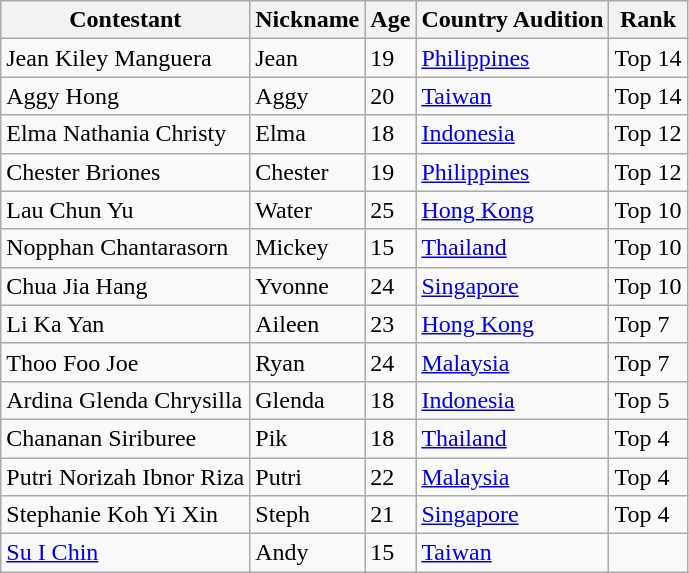<table class="wikitable">
<tr>
<th>Contestant</th>
<th>Nickname</th>
<th>Age</th>
<th>Country Audition</th>
<th>Rank</th>
</tr>
<tr>
<td>Jean Kiley Manguera</td>
<td>Jean</td>
<td>19</td>
<td><a href='#'>Philippines</a></td>
<td>Top 14</td>
</tr>
<tr>
<td>Aggy Hong</td>
<td>Aggy</td>
<td>20</td>
<td><a href='#'>Taiwan</a></td>
<td>Top 14</td>
</tr>
<tr>
<td>Elma Nathania Christy</td>
<td>Elma</td>
<td>18</td>
<td><a href='#'>Indonesia</a></td>
<td>Top 12</td>
</tr>
<tr>
<td>Chester Briones</td>
<td>Chester</td>
<td>19</td>
<td><a href='#'>Philippines</a></td>
<td>Top 12</td>
</tr>
<tr>
<td>Lau Chun Yu</td>
<td>Water</td>
<td>25</td>
<td><a href='#'>Hong Kong</a></td>
<td>Top 10</td>
</tr>
<tr>
<td>Nopphan Chantarasorn</td>
<td>Mickey</td>
<td>15</td>
<td><a href='#'>Thailand</a></td>
<td>Top 10</td>
</tr>
<tr>
<td>Chua Jia Hang</td>
<td>Yvonne</td>
<td>24</td>
<td><a href='#'>Singapore</a></td>
<td>Top 10</td>
</tr>
<tr>
<td>Li Ka Yan</td>
<td>Aileen</td>
<td>23</td>
<td><a href='#'>Hong Kong</a></td>
<td>Top 7</td>
</tr>
<tr>
<td>Thoo Foo Joe</td>
<td>Ryan</td>
<td>24</td>
<td><a href='#'>Malaysia</a></td>
<td>Top 7</td>
</tr>
<tr>
<td>Ardina Glenda Chrysilla</td>
<td>Glenda</td>
<td>18</td>
<td><a href='#'>Indonesia</a></td>
<td>Top 5</td>
</tr>
<tr>
<td>Chananan Siriburee</td>
<td>Pik</td>
<td>18</td>
<td><a href='#'>Thailand</a></td>
<td>Top 4</td>
</tr>
<tr>
<td>Putri Norizah Ibnor Riza</td>
<td>Putri</td>
<td>22</td>
<td><a href='#'>Malaysia</a></td>
<td>Top 4</td>
</tr>
<tr>
<td>Stephanie Koh Yi Xin</td>
<td>Steph</td>
<td>21</td>
<td><a href='#'>Singapore</a></td>
<td>Top 4</td>
</tr>
<tr>
<td><a href='#'>Su I Chin</a></td>
<td>Andy</td>
<td>15</td>
<td><a href='#'>Taiwan</a></td>
<td></td>
</tr>
</table>
